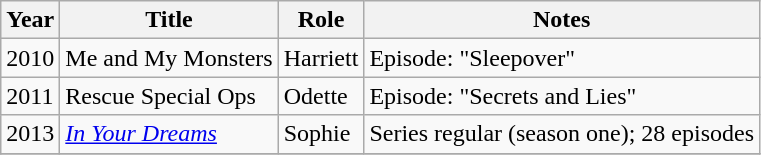<table class="wikitable sortable">
<tr>
<th>Year</th>
<th>Title</th>
<th>Role</th>
<th class="unsortable">Notes</th>
</tr>
<tr>
<td>2010</td>
<td>Me and My Monsters</td>
<td>Harriett</td>
<td>Episode: "Sleepover"</td>
</tr>
<tr>
<td>2011</td>
<td>Rescue Special Ops</td>
<td>Odette</td>
<td>Episode: "Secrets and Lies"</td>
</tr>
<tr>
<td>2013</td>
<td><em><a href='#'>In Your Dreams</a></em></td>
<td>Sophie</td>
<td>Series regular (season one); 28 episodes</td>
</tr>
<tr>
</tr>
</table>
